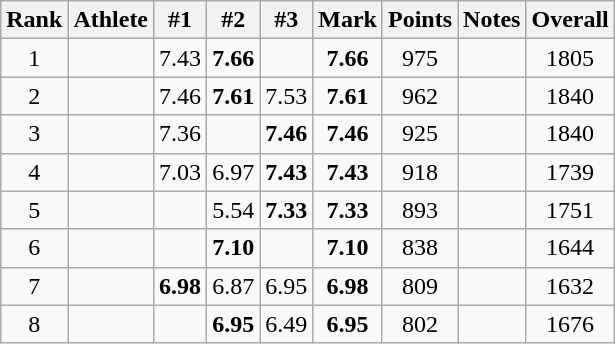<table class="wikitable sortable" style="text-align:center">
<tr>
<th>Rank</th>
<th>Athlete</th>
<th>#1</th>
<th>#2</th>
<th>#3</th>
<th>Mark</th>
<th>Points</th>
<th>Notes</th>
<th>Overall</th>
</tr>
<tr>
<td>1</td>
<td align="left"></td>
<td>7.43</td>
<td><strong>7.66</strong></td>
<td></td>
<td><strong>7.66</strong></td>
<td>975</td>
<td></td>
<td>1805</td>
</tr>
<tr>
<td>2</td>
<td align="left"></td>
<td>7.46</td>
<td><strong>7.61</strong></td>
<td>7.53</td>
<td><strong>7.61</strong></td>
<td>962</td>
<td></td>
<td>1840</td>
</tr>
<tr>
<td>3</td>
<td align="left"></td>
<td>7.36</td>
<td></td>
<td><strong>7.46</strong></td>
<td><strong>7.46</strong></td>
<td>925</td>
<td></td>
<td>1840</td>
</tr>
<tr>
<td>4</td>
<td align="left"></td>
<td>7.03</td>
<td>6.97</td>
<td><strong>7.43</strong></td>
<td><strong>7.43</strong></td>
<td>918</td>
<td></td>
<td>1739</td>
</tr>
<tr>
<td>5</td>
<td align="left"></td>
<td></td>
<td>5.54</td>
<td><strong>7.33</strong></td>
<td><strong>7.33</strong></td>
<td>893</td>
<td></td>
<td>1751</td>
</tr>
<tr>
<td>6</td>
<td align="left"></td>
<td></td>
<td><strong>7.10</strong></td>
<td></td>
<td><strong>7.10</strong></td>
<td>838</td>
<td></td>
<td>1644</td>
</tr>
<tr>
<td>7</td>
<td align="left"></td>
<td><strong>6.98</strong></td>
<td>6.87</td>
<td>6.95</td>
<td><strong>6.98</strong></td>
<td>809</td>
<td></td>
<td>1632</td>
</tr>
<tr>
<td>8</td>
<td align="left"></td>
<td></td>
<td><strong>6.95</strong></td>
<td>6.49</td>
<td><strong>6.95</strong></td>
<td>802</td>
<td></td>
<td>1676</td>
</tr>
</table>
